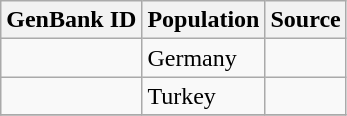<table class="wikitable sortable">
<tr>
<th scope="col">GenBank ID</th>
<th scope="col">Population</th>
<th scope="col">Source</th>
</tr>
<tr>
<td></td>
<td>Germany</td>
<td></td>
</tr>
<tr>
<td></td>
<td>Turkey</td>
<td></td>
</tr>
<tr>
</tr>
</table>
